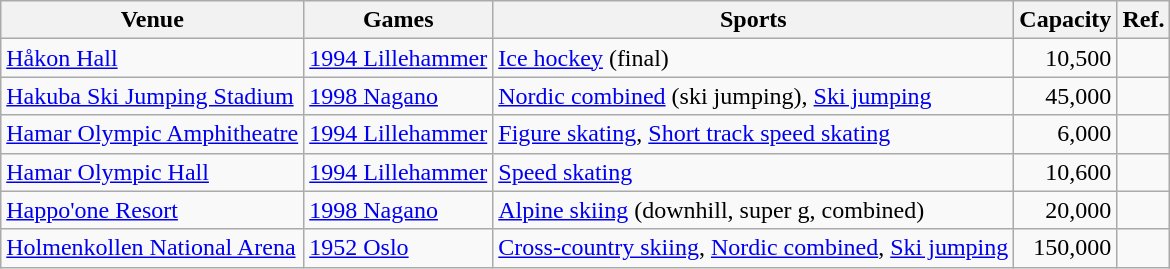<table class="wikitable sortable">
<tr>
<th>Venue</th>
<th>Games</th>
<th>Sports</th>
<th>Capacity</th>
<th>Ref.</th>
</tr>
<tr>
<td><a href='#'>Håkon Hall</a></td>
<td><a href='#'>1994 Lillehammer</a></td>
<td><a href='#'>Ice hockey</a> (final)</td>
<td align="right">10,500</td>
<td align=center></td>
</tr>
<tr>
<td><a href='#'>Hakuba Ski Jumping Stadium</a></td>
<td><a href='#'>1998 Nagano</a></td>
<td><a href='#'>Nordic combined</a> (ski jumping), <a href='#'>Ski jumping</a></td>
<td align="right">45,000</td>
<td align=center></td>
</tr>
<tr>
<td><a href='#'>Hamar Olympic Amphitheatre</a></td>
<td><a href='#'>1994 Lillehammer</a></td>
<td><a href='#'>Figure skating</a>, <a href='#'>Short track speed skating</a></td>
<td align="right">6,000</td>
<td align=center></td>
</tr>
<tr>
<td><a href='#'>Hamar Olympic Hall</a></td>
<td><a href='#'>1994 Lillehammer</a></td>
<td><a href='#'>Speed skating</a></td>
<td align="right">10,600</td>
<td align=center></td>
</tr>
<tr>
<td><a href='#'>Happo'one Resort</a></td>
<td><a href='#'>1998 Nagano</a></td>
<td><a href='#'>Alpine skiing</a> (downhill, super g, combined)</td>
<td align="right">20,000</td>
<td align=center></td>
</tr>
<tr>
<td><a href='#'>Holmenkollen National Arena</a></td>
<td><a href='#'>1952 Oslo</a></td>
<td><a href='#'>Cross-country skiing</a>, <a href='#'>Nordic combined</a>, <a href='#'>Ski jumping</a></td>
<td align="right">150,000</td>
<td align=center></td>
</tr>
</table>
